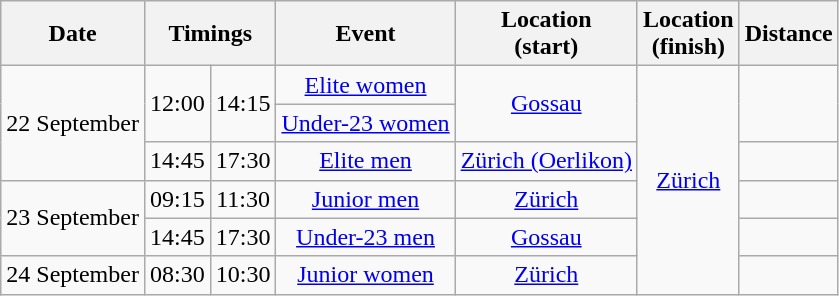<table class="wikitable" style="text-align: center">
<tr>
<th>Date</th>
<th colspan=2>Timings</th>
<th>Event</th>
<th>Location<br>(start)</th>
<th>Location<br>(finish)</th>
<th>Distance</th>
</tr>
<tr>
<td rowspan=3>22 September</td>
<td rowspan=2>12:00</td>
<td rowspan=2>14:15</td>
<td><a href='#'>Elite women</a></td>
<td rowspan=2><a href='#'>Gossau</a></td>
<td rowspan=6><a href='#'>Zürich</a></td>
<td rowspan=2></td>
</tr>
<tr>
<td><a href='#'>Under-23 women</a></td>
</tr>
<tr>
<td>14:45</td>
<td>17:30</td>
<td><a href='#'>Elite men</a></td>
<td><a href='#'>Zürich (Oerlikon)</a></td>
<td></td>
</tr>
<tr>
<td rowspan=2>23 September</td>
<td>09:15</td>
<td>11:30</td>
<td><a href='#'>Junior men</a></td>
<td><a href='#'>Zürich</a></td>
<td></td>
</tr>
<tr>
<td>14:45</td>
<td>17:30</td>
<td><a href='#'>Under-23 men</a></td>
<td><a href='#'>Gossau</a></td>
<td></td>
</tr>
<tr>
<td>24 September</td>
<td>08:30</td>
<td>10:30</td>
<td><a href='#'>Junior women</a></td>
<td><a href='#'>Zürich</a></td>
<td></td>
</tr>
</table>
